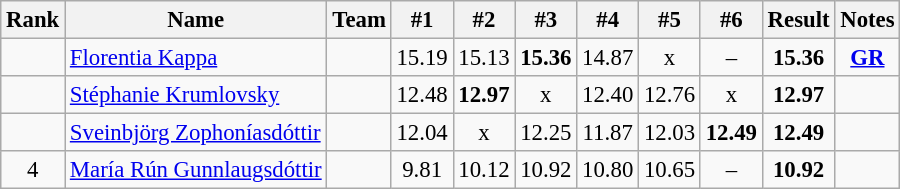<table class="wikitable sortable" style="text-align:center; font-size:95%">
<tr>
<th>Rank</th>
<th>Name</th>
<th>Team</th>
<th>#1</th>
<th>#2</th>
<th>#3</th>
<th>#4</th>
<th>#5</th>
<th>#6</th>
<th>Result</th>
<th>Notes</th>
</tr>
<tr>
<td></td>
<td align="left"><a href='#'>Florentia Kappa</a></td>
<td align=left></td>
<td>15.19</td>
<td>15.13</td>
<td><strong>15.36</strong></td>
<td>14.87</td>
<td>x</td>
<td>–</td>
<td><strong>15.36</strong></td>
<td><strong><a href='#'>GR</a></strong></td>
</tr>
<tr>
<td></td>
<td align="left"><a href='#'>Stéphanie Krumlovsky</a></td>
<td align=left></td>
<td>12.48</td>
<td><strong>12.97</strong></td>
<td>x</td>
<td>12.40</td>
<td>12.76</td>
<td>x</td>
<td><strong>12.97</strong></td>
<td></td>
</tr>
<tr>
<td></td>
<td align="left"><a href='#'>Sveinbjörg Zophoníasdóttir</a></td>
<td align=left></td>
<td>12.04</td>
<td>x</td>
<td>12.25</td>
<td>11.87</td>
<td>12.03</td>
<td><strong>12.49</strong></td>
<td><strong>12.49</strong></td>
<td></td>
</tr>
<tr>
<td>4</td>
<td align="left"><a href='#'>María Rún Gunnlaugsdóttir</a></td>
<td align=left></td>
<td>9.81</td>
<td>10.12</td>
<td>10.92</td>
<td>10.80</td>
<td>10.65</td>
<td>–</td>
<td><strong>10.92</strong></td>
<td></td>
</tr>
</table>
